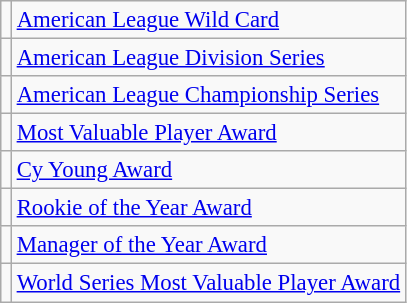<table class="wikitable" style="font-size:95%">
<tr>
<td></td>
<td><a href='#'>American League Wild Card</a></td>
</tr>
<tr>
<td></td>
<td><a href='#'>American League Division Series</a></td>
</tr>
<tr>
<td></td>
<td><a href='#'>American League Championship Series</a></td>
</tr>
<tr>
<td></td>
<td><a href='#'>Most Valuable Player Award</a></td>
</tr>
<tr>
<td></td>
<td><a href='#'>Cy Young Award</a></td>
</tr>
<tr>
<td></td>
<td><a href='#'>Rookie of the Year Award</a></td>
</tr>
<tr>
<td></td>
<td><a href='#'>Manager of the Year Award</a></td>
</tr>
<tr>
<td></td>
<td><a href='#'>World Series Most Valuable Player Award</a></td>
</tr>
</table>
